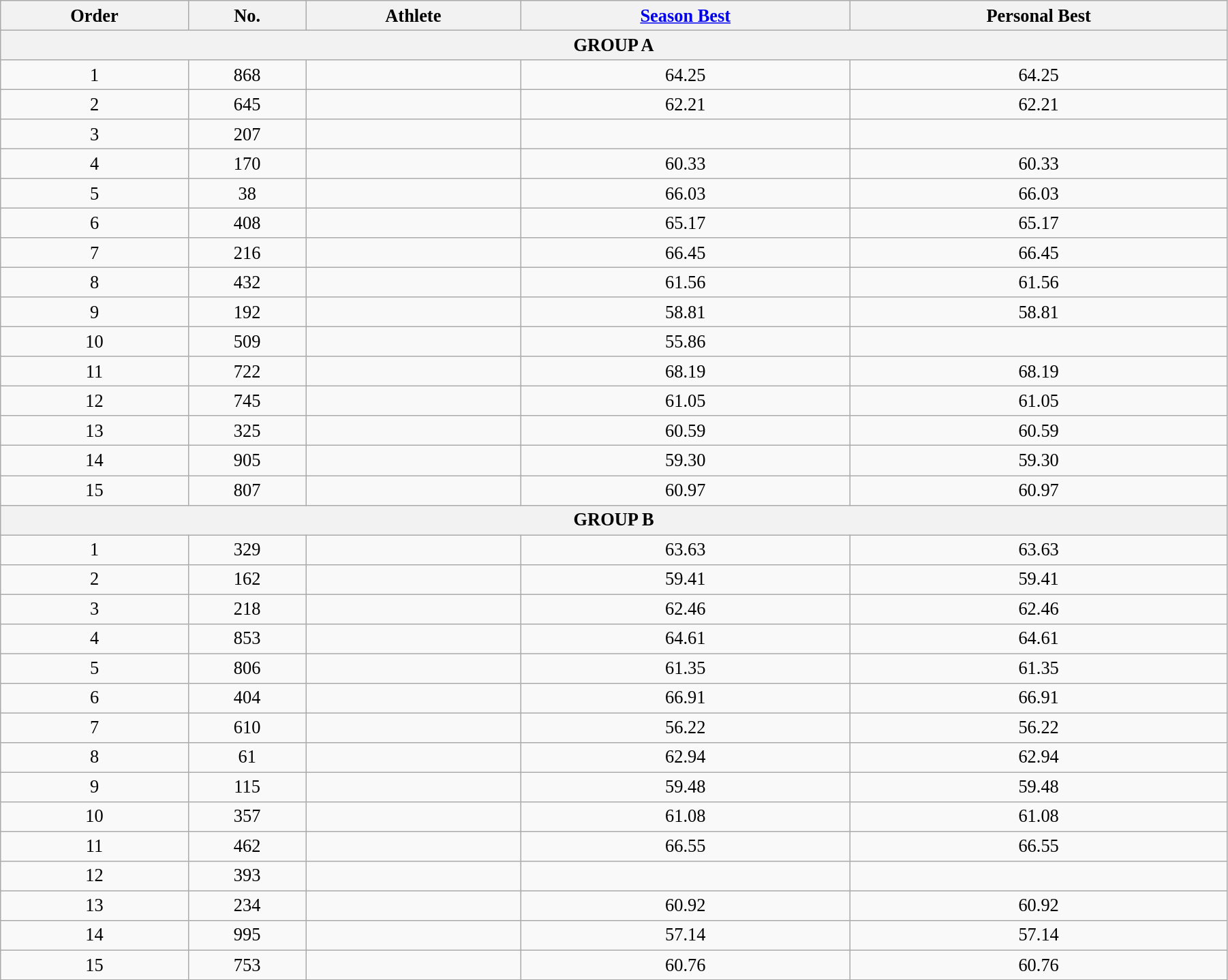<table class="wikitable" style=" text-align:center; font-size:110%;" width="95%">
<tr>
<th>Order</th>
<th>No.</th>
<th>Athlete</th>
<th><a href='#'>Season Best</a></th>
<th>Personal Best</th>
</tr>
<tr>
<th colspan="5">GROUP A</th>
</tr>
<tr>
<td>1</td>
<td>868</td>
<td align=left></td>
<td>64.25</td>
<td>64.25</td>
</tr>
<tr>
<td>2</td>
<td>645</td>
<td align=left></td>
<td>62.21</td>
<td>62.21</td>
</tr>
<tr>
<td>3</td>
<td>207</td>
<td align=left></td>
<td></td>
<td></td>
</tr>
<tr>
<td>4</td>
<td>170</td>
<td align=left></td>
<td>60.33</td>
<td>60.33</td>
</tr>
<tr>
<td>5</td>
<td>38</td>
<td align=left></td>
<td>66.03</td>
<td>66.03</td>
</tr>
<tr>
<td>6</td>
<td>408</td>
<td align=left></td>
<td>65.17</td>
<td>65.17</td>
</tr>
<tr>
<td>7</td>
<td>216</td>
<td align=left></td>
<td>66.45</td>
<td>66.45</td>
</tr>
<tr>
<td>8</td>
<td>432</td>
<td align=left></td>
<td>61.56</td>
<td>61.56</td>
</tr>
<tr>
<td>9</td>
<td>192</td>
<td align=left></td>
<td>58.81</td>
<td>58.81</td>
</tr>
<tr>
<td>10</td>
<td>509</td>
<td align=left></td>
<td>55.86</td>
<td></td>
</tr>
<tr>
<td>11</td>
<td>722</td>
<td align=left></td>
<td>68.19</td>
<td>68.19</td>
</tr>
<tr>
<td>12</td>
<td>745</td>
<td align=left></td>
<td>61.05</td>
<td>61.05</td>
</tr>
<tr>
<td>13</td>
<td>325</td>
<td align=left></td>
<td>60.59</td>
<td>60.59</td>
</tr>
<tr>
<td>14</td>
<td>905</td>
<td align=left></td>
<td>59.30</td>
<td>59.30</td>
</tr>
<tr>
<td>15</td>
<td>807</td>
<td align=left></td>
<td>60.97</td>
<td>60.97</td>
</tr>
<tr>
<th colspan="5">GROUP B</th>
</tr>
<tr>
<td>1</td>
<td>329</td>
<td align=left></td>
<td>63.63</td>
<td>63.63</td>
</tr>
<tr>
<td>2</td>
<td>162</td>
<td align=left></td>
<td>59.41</td>
<td>59.41</td>
</tr>
<tr>
<td>3</td>
<td>218</td>
<td align=left></td>
<td>62.46</td>
<td>62.46</td>
</tr>
<tr>
<td>4</td>
<td>853</td>
<td align=left></td>
<td>64.61</td>
<td>64.61</td>
</tr>
<tr>
<td>5</td>
<td>806</td>
<td align=left></td>
<td>61.35</td>
<td>61.35</td>
</tr>
<tr>
<td>6</td>
<td>404</td>
<td align=left></td>
<td>66.91</td>
<td>66.91</td>
</tr>
<tr>
<td>7</td>
<td>610</td>
<td align=left></td>
<td>56.22</td>
<td>56.22</td>
</tr>
<tr>
<td>8</td>
<td>61</td>
<td align=left></td>
<td>62.94</td>
<td>62.94</td>
</tr>
<tr>
<td>9</td>
<td>115</td>
<td align=left></td>
<td>59.48</td>
<td>59.48</td>
</tr>
<tr>
<td>10</td>
<td>357</td>
<td align=left></td>
<td>61.08</td>
<td>61.08</td>
</tr>
<tr>
<td>11</td>
<td>462</td>
<td align=left></td>
<td>66.55</td>
<td>66.55</td>
</tr>
<tr>
<td>12</td>
<td>393</td>
<td align=left></td>
<td></td>
<td></td>
</tr>
<tr>
<td>13</td>
<td>234</td>
<td align=left></td>
<td>60.92</td>
<td>60.92</td>
</tr>
<tr>
<td>14</td>
<td>995</td>
<td align=left></td>
<td>57.14</td>
<td>57.14</td>
</tr>
<tr>
<td>15</td>
<td>753</td>
<td align=left></td>
<td>60.76</td>
<td>60.76</td>
</tr>
</table>
